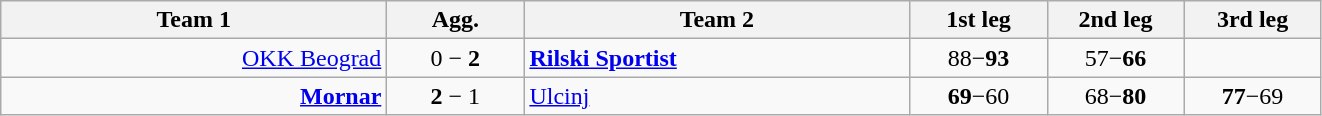<table class=wikitable style="text-align:center">
<tr>
<th width=250>Team 1</th>
<th width=84>Agg.</th>
<th width=250>Team 2</th>
<th width=84>1st leg</th>
<th width=84>2nd leg</th>
<th width=84>3rd leg</th>
</tr>
<tr>
<td align=right><a href='#'>OKK Beograd</a> </td>
<td>0 − <strong>2</strong></td>
<td align=left><strong> <a href='#'>Rilski Sportist</a></strong></td>
<td>88−<strong>93</strong></td>
<td>57−<strong>66</strong></td>
<td></td>
</tr>
<tr>
<td align=right><strong><a href='#'>Mornar</a></strong> </td>
<td><strong>2</strong> − 1</td>
<td align=left> <a href='#'>Ulcinj</a></td>
<td><strong>69</strong>−60</td>
<td>68−<strong>80</strong></td>
<td><strong>77</strong>−69</td>
</tr>
</table>
